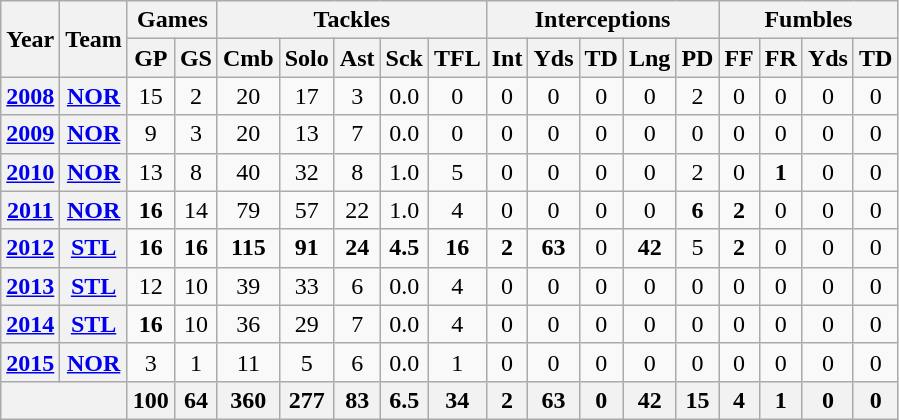<table class="wikitable" style="text-align:center">
<tr>
<th rowspan="2">Year</th>
<th rowspan="2">Team</th>
<th colspan="2">Games</th>
<th colspan="5">Tackles</th>
<th colspan="5">Interceptions</th>
<th colspan="4">Fumbles</th>
</tr>
<tr>
<th>GP</th>
<th>GS</th>
<th>Cmb</th>
<th>Solo</th>
<th>Ast</th>
<th>Sck</th>
<th>TFL</th>
<th>Int</th>
<th>Yds</th>
<th>TD</th>
<th>Lng</th>
<th>PD</th>
<th>FF</th>
<th>FR</th>
<th>Yds</th>
<th>TD</th>
</tr>
<tr>
<th><a href='#'>2008</a></th>
<th><a href='#'>NOR</a></th>
<td>15</td>
<td>2</td>
<td>20</td>
<td>17</td>
<td>3</td>
<td>0.0</td>
<td>0</td>
<td>0</td>
<td>0</td>
<td>0</td>
<td>0</td>
<td>2</td>
<td>0</td>
<td>0</td>
<td>0</td>
<td>0</td>
</tr>
<tr>
<th><a href='#'>2009</a></th>
<th><a href='#'>NOR</a></th>
<td>9</td>
<td>3</td>
<td>20</td>
<td>13</td>
<td>7</td>
<td>0.0</td>
<td>0</td>
<td>0</td>
<td>0</td>
<td>0</td>
<td>0</td>
<td>0</td>
<td>0</td>
<td>0</td>
<td>0</td>
<td>0</td>
</tr>
<tr>
<th><a href='#'>2010</a></th>
<th><a href='#'>NOR</a></th>
<td>13</td>
<td>8</td>
<td>40</td>
<td>32</td>
<td>8</td>
<td>1.0</td>
<td>5</td>
<td>0</td>
<td>0</td>
<td>0</td>
<td>0</td>
<td>2</td>
<td>0</td>
<td><strong>1</strong></td>
<td>0</td>
<td>0</td>
</tr>
<tr>
<th><a href='#'>2011</a></th>
<th><a href='#'>NOR</a></th>
<td><strong>16</strong></td>
<td>14</td>
<td>79</td>
<td>57</td>
<td>22</td>
<td>1.0</td>
<td>4</td>
<td>0</td>
<td>0</td>
<td>0</td>
<td>0</td>
<td><strong>6</strong></td>
<td><strong>2</strong></td>
<td>0</td>
<td>0</td>
<td>0</td>
</tr>
<tr>
<th><a href='#'>2012</a></th>
<th><a href='#'>STL</a></th>
<td><strong>16</strong></td>
<td><strong>16</strong></td>
<td><strong>115</strong></td>
<td><strong>91</strong></td>
<td><strong>24</strong></td>
<td><strong>4.5</strong></td>
<td><strong>16</strong></td>
<td><strong>2</strong></td>
<td><strong>63</strong></td>
<td>0</td>
<td><strong>42</strong></td>
<td>5</td>
<td><strong>2</strong></td>
<td>0</td>
<td>0</td>
<td>0</td>
</tr>
<tr>
<th><a href='#'>2013</a></th>
<th><a href='#'>STL</a></th>
<td>12</td>
<td>10</td>
<td>39</td>
<td>33</td>
<td>6</td>
<td>0.0</td>
<td>4</td>
<td>0</td>
<td>0</td>
<td>0</td>
<td>0</td>
<td>0</td>
<td>0</td>
<td>0</td>
<td>0</td>
<td>0</td>
</tr>
<tr>
<th><a href='#'>2014</a></th>
<th><a href='#'>STL</a></th>
<td><strong>16</strong></td>
<td>10</td>
<td>36</td>
<td>29</td>
<td>7</td>
<td>0.0</td>
<td>4</td>
<td>0</td>
<td>0</td>
<td>0</td>
<td>0</td>
<td>0</td>
<td>0</td>
<td>0</td>
<td>0</td>
<td>0</td>
</tr>
<tr>
<th><a href='#'>2015</a></th>
<th><a href='#'>NOR</a></th>
<td>3</td>
<td>1</td>
<td>11</td>
<td>5</td>
<td>6</td>
<td>0.0</td>
<td>1</td>
<td>0</td>
<td>0</td>
<td>0</td>
<td>0</td>
<td>0</td>
<td>0</td>
<td>0</td>
<td>0</td>
<td>0</td>
</tr>
<tr>
<th colspan="2"></th>
<th>100</th>
<th>64</th>
<th>360</th>
<th>277</th>
<th>83</th>
<th>6.5</th>
<th>34</th>
<th>2</th>
<th>63</th>
<th>0</th>
<th>42</th>
<th>15</th>
<th>4</th>
<th>1</th>
<th>0</th>
<th>0</th>
</tr>
</table>
